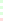<table style="font-size: 85%">
<tr>
<td style="background:#dfd;"></td>
</tr>
<tr>
<td style="background:#dfd;"></td>
</tr>
<tr>
<td style="background:#dfd;"></td>
</tr>
<tr>
<td style="background:#fdd;"></td>
</tr>
</table>
